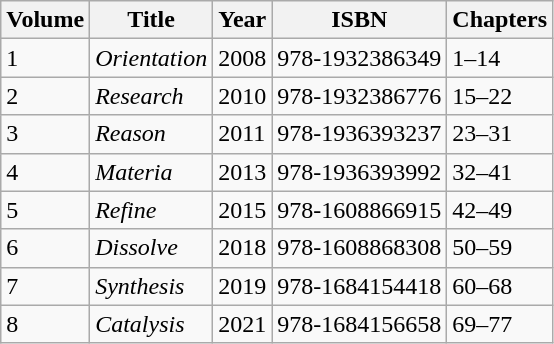<table class="wikitable sortable" border="1">
<tr>
<th>Volume</th>
<th>Title</th>
<th>Year</th>
<th>ISBN</th>
<th>Chapters</th>
</tr>
<tr>
<td>1</td>
<td><em>Orientation</em></td>
<td>2008</td>
<td>978-1932386349</td>
<td>1–14</td>
</tr>
<tr>
<td>2</td>
<td><em>Research</em></td>
<td>2010</td>
<td>978-1932386776</td>
<td>15–22</td>
</tr>
<tr>
<td>3</td>
<td><em>Reason</em></td>
<td>2011</td>
<td>978-1936393237</td>
<td>23–31</td>
</tr>
<tr>
<td>4</td>
<td><em>Materia</em></td>
<td>2013</td>
<td>978-1936393992</td>
<td>32–41</td>
</tr>
<tr>
<td>5</td>
<td><em>Refine</em></td>
<td>2015</td>
<td>978-1608866915</td>
<td>42–49</td>
</tr>
<tr>
<td>6</td>
<td><em>Dissolve</em></td>
<td>2018</td>
<td>978-1608868308</td>
<td>50–59</td>
</tr>
<tr>
<td>7</td>
<td><em>Synthesis</em></td>
<td>2019</td>
<td>978-1684154418</td>
<td>60–68</td>
</tr>
<tr>
<td>8</td>
<td><em>Catalysis</em></td>
<td>2021</td>
<td>978-1684156658</td>
<td>69–77</td>
</tr>
</table>
